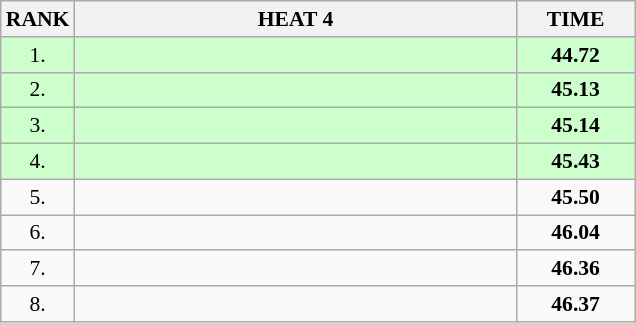<table class="wikitable" style="border-collapse: collapse; font-size: 90%;">
<tr>
<th>RANK</th>
<th style="width: 20em">HEAT 4</th>
<th style="width: 5em">TIME</th>
</tr>
<tr style="background:#ccffcc;">
<td align="center">1.</td>
<td></td>
<td align="center"><strong>44.72</strong></td>
</tr>
<tr style="background:#ccffcc;">
<td align="center">2.</td>
<td></td>
<td align="center"><strong>45.13</strong></td>
</tr>
<tr style="background:#ccffcc;">
<td align="center">3.</td>
<td></td>
<td align="center"><strong>45.14</strong></td>
</tr>
<tr style="background:#ccffcc;">
<td align="center">4.</td>
<td></td>
<td align="center"><strong>45.43</strong></td>
</tr>
<tr>
<td align="center">5.</td>
<td></td>
<td align="center"><strong>45.50</strong></td>
</tr>
<tr>
<td align="center">6.</td>
<td></td>
<td align="center"><strong>46.04</strong></td>
</tr>
<tr>
<td align="center">7.</td>
<td></td>
<td align="center"><strong>46.36</strong></td>
</tr>
<tr>
<td align="center">8.</td>
<td></td>
<td align="center"><strong>46.37</strong></td>
</tr>
</table>
